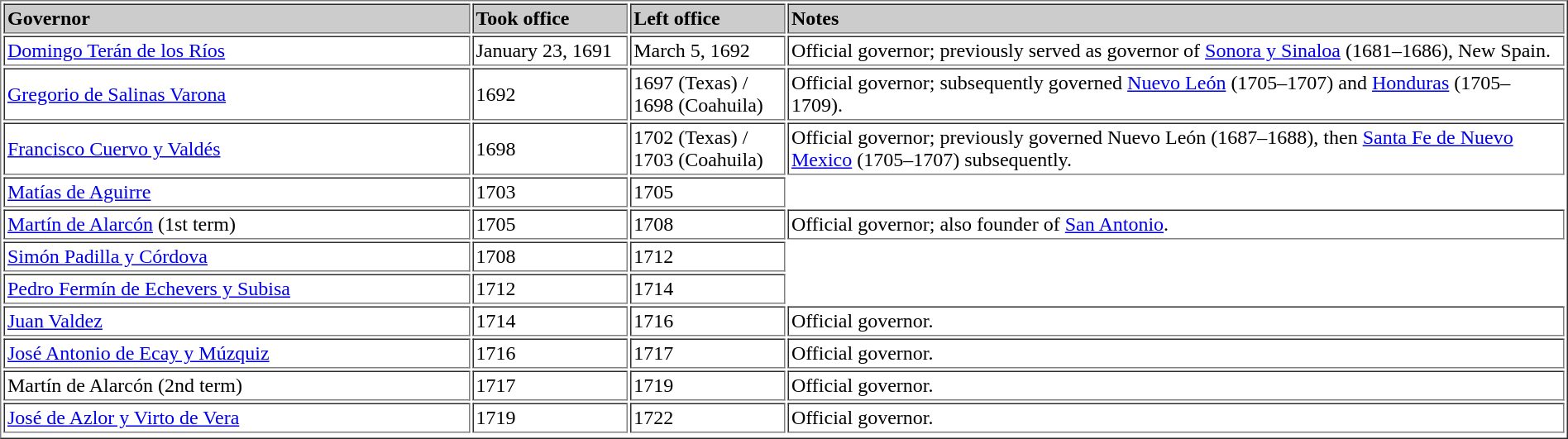<table border=1 cellpadding=2 cellspacing=2>
<tr>
<td bgcolor=#cccccc width=30%><strong>Governor</strong></td>
<td bgcolor=#cccccc width=10%><strong>Took office</strong></td>
<td bgcolor=#cccccc width=10%><strong>Left office</strong></td>
<td bgcolor=#cccccc width=50%><strong>Notes</strong></td>
</tr>
<tr>
<td><a href='#'>Domingo Terán de los Ríos</a></td>
<td>January 23, 1691</td>
<td>March 5, 1692</td>
<td>Official governor; previously served as governor of <a href='#'>Sonora y Sinaloa</a> (1681–1686), New Spain.</td>
</tr>
<tr>
<td><a href='#'>Gregorio de Salinas Varona</a></td>
<td>1692</td>
<td>1697 (Texas) / 1698 (Coahuila)</td>
<td>Official governor; subsequently governed <a href='#'>Nuevo León</a> (1705–1707) and <a href='#'>Honduras</a> (1705–1709).</td>
</tr>
<tr>
<td><a href='#'>Francisco Cuervo y Valdés</a></td>
<td>1698</td>
<td>1702 (Texas) / 1703 (Coahuila)</td>
<td>Official governor; previously governed Nuevo León (1687–1688), then <a href='#'>Santa Fe de Nuevo Mexico</a> (1705–1707) subsequently.</td>
</tr>
<tr>
<td><a href='#'>Matías de Aguirre</a></td>
<td>1703</td>
<td>1705</td>
</tr>
<tr>
<td><a href='#'>Martín de Alarcón</a> (1st term)</td>
<td>1705</td>
<td>1708</td>
<td>Official governor; also founder of <a href='#'>San Antonio</a>.</td>
</tr>
<tr>
<td><a href='#'>Simón Padilla y Córdova</a></td>
<td>1708</td>
<td>1712</td>
</tr>
<tr>
<td><a href='#'>Pedro Fermín de Echevers y Subisa</a></td>
<td>1712</td>
<td>1714</td>
</tr>
<tr>
<td><a href='#'>Juan Valdez</a></td>
<td>1714</td>
<td>1716</td>
<td>Official governor.</td>
</tr>
<tr>
<td><a href='#'>José Antonio de Ecay y Múzquiz</a></td>
<td>1716</td>
<td>1717</td>
<td>Official governor.</td>
</tr>
<tr>
<td>Martín de Alarcón (2nd term)</td>
<td>1717</td>
<td>1719</td>
<td>Official governor.</td>
</tr>
<tr>
<td><a href='#'>José de Azlor y Virto de Vera</a></td>
<td>1719</td>
<td>1722</td>
<td>Official governor.</td>
</tr>
<tr>
</tr>
</table>
